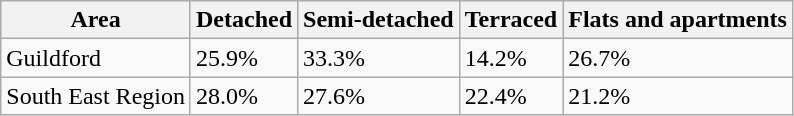<table class="wikitable">
<tr>
<th>Area</th>
<th>Detached</th>
<th>Semi-detached</th>
<th>Terraced</th>
<th>Flats and apartments</th>
</tr>
<tr>
<td>Guildford</td>
<td>25.9%</td>
<td>33.3%</td>
<td>14.2%</td>
<td>26.7%</td>
</tr>
<tr>
<td>South East Region</td>
<td>28.0%</td>
<td>27.6%</td>
<td>22.4%</td>
<td>21.2%</td>
</tr>
</table>
